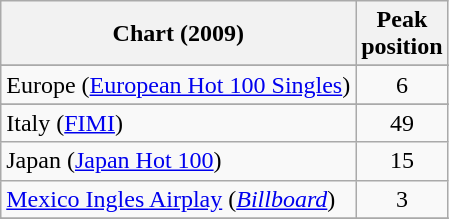<table class="wikitable sortable">
<tr>
<th>Chart (2009)</th>
<th>Peak<br>position</th>
</tr>
<tr>
</tr>
<tr>
</tr>
<tr>
</tr>
<tr>
</tr>
<tr>
</tr>
<tr>
</tr>
<tr>
</tr>
<tr>
</tr>
<tr>
</tr>
<tr>
<td>Europe (<a href='#'>European Hot 100 Singles</a>)</td>
<td align="center">6</td>
</tr>
<tr>
</tr>
<tr>
</tr>
<tr>
</tr>
<tr>
</tr>
<tr>
</tr>
<tr>
<td>Italy  (<a href='#'>FIMI</a>)</td>
<td align="center">49</td>
</tr>
<tr>
<td>Japan (<a href='#'>Japan Hot 100</a>)</td>
<td style="text-align:center;">15</td>
</tr>
<tr>
<td><a href='#'>Mexico Ingles Airplay</a> (<em><a href='#'>Billboard</a></em>)</td>
<td align="center">3</td>
</tr>
<tr>
</tr>
<tr>
</tr>
<tr>
</tr>
<tr>
</tr>
<tr>
</tr>
<tr>
</tr>
<tr>
</tr>
<tr>
</tr>
<tr>
</tr>
<tr>
</tr>
<tr>
</tr>
<tr>
</tr>
<tr>
</tr>
<tr>
</tr>
</table>
